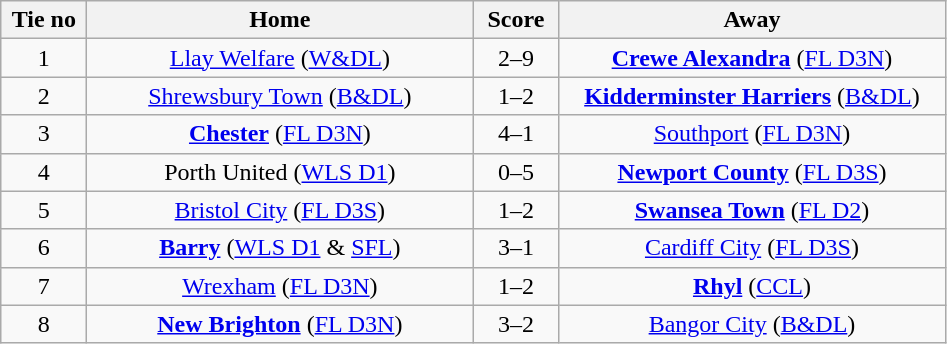<table class="wikitable" style="text-align:center">
<tr>
<th width=50>Tie no</th>
<th width=250>Home</th>
<th width=50>Score</th>
<th width=250>Away</th>
</tr>
<tr>
<td>1</td>
<td><a href='#'>Llay Welfare</a> (<a href='#'>W&DL</a>)</td>
<td>2–9</td>
<td><strong><a href='#'>Crewe Alexandra</a></strong> (<a href='#'>FL D3N</a>)</td>
</tr>
<tr>
<td>2</td>
<td><a href='#'>Shrewsbury Town</a> (<a href='#'>B&DL</a>)</td>
<td>1–2</td>
<td><strong><a href='#'>Kidderminster Harriers</a></strong> (<a href='#'>B&DL</a>)</td>
</tr>
<tr>
<td>3</td>
<td><strong><a href='#'>Chester</a></strong> (<a href='#'>FL D3N</a>)</td>
<td>4–1</td>
<td><a href='#'>Southport</a> (<a href='#'>FL D3N</a>)</td>
</tr>
<tr>
<td>4</td>
<td>Porth United (<a href='#'>WLS D1</a>)</td>
<td>0–5</td>
<td><strong><a href='#'>Newport County</a></strong> (<a href='#'>FL D3S</a>)</td>
</tr>
<tr>
<td>5</td>
<td><a href='#'>Bristol City</a> (<a href='#'>FL D3S</a>)</td>
<td>1–2</td>
<td><strong><a href='#'>Swansea Town</a></strong> (<a href='#'>FL D2</a>)</td>
</tr>
<tr>
<td>6</td>
<td><strong><a href='#'>Barry</a></strong> (<a href='#'>WLS D1</a> & <a href='#'>SFL</a>)</td>
<td>3–1</td>
<td><a href='#'>Cardiff City</a>  (<a href='#'>FL D3S</a>)</td>
</tr>
<tr>
<td>7</td>
<td><a href='#'>Wrexham</a> (<a href='#'>FL D3N</a>)</td>
<td>1–2</td>
<td><strong><a href='#'>Rhyl</a></strong> (<a href='#'>CCL</a>)</td>
</tr>
<tr>
<td>8</td>
<td><strong><a href='#'>New Brighton</a></strong> (<a href='#'>FL D3N</a>)</td>
<td>3–2</td>
<td><a href='#'>Bangor City</a> (<a href='#'>B&DL</a>)</td>
</tr>
</table>
